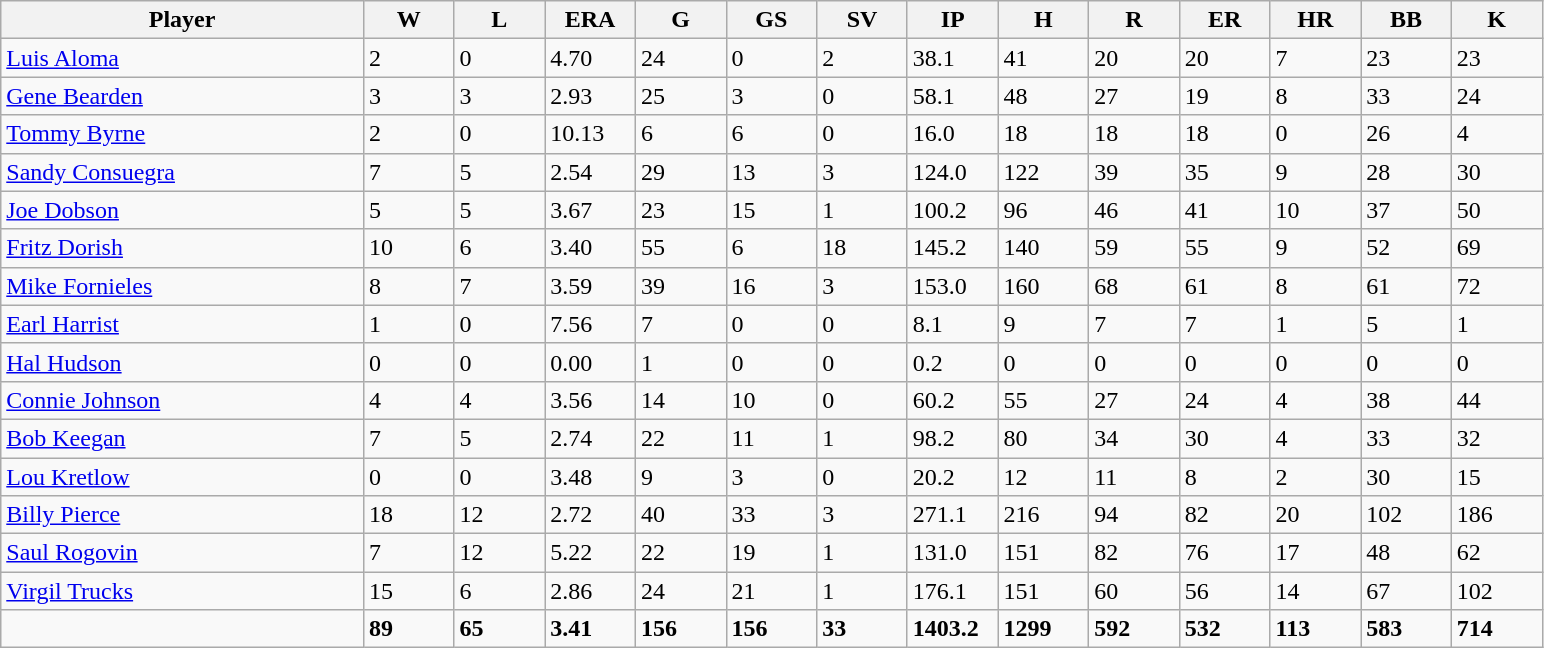<table class="wikitable sortable">
<tr>
<th width="20%">Player</th>
<th width="5%">W</th>
<th width="5%">L</th>
<th width="5%">ERA</th>
<th width="5%">G</th>
<th width="5%">GS</th>
<th width="5%">SV</th>
<th width="5%">IP</th>
<th width="5%">H</th>
<th width="5%">R</th>
<th width="5%">ER</th>
<th width="5%">HR</th>
<th width="5%">BB</th>
<th width="5%">K</th>
</tr>
<tr>
<td><a href='#'>Luis Aloma</a></td>
<td>2</td>
<td>0</td>
<td>4.70</td>
<td>24</td>
<td>0</td>
<td>2</td>
<td>38.1</td>
<td>41</td>
<td>20</td>
<td>20</td>
<td>7</td>
<td>23</td>
<td>23</td>
</tr>
<tr>
<td><a href='#'>Gene Bearden</a></td>
<td>3</td>
<td>3</td>
<td>2.93</td>
<td>25</td>
<td>3</td>
<td>0</td>
<td>58.1</td>
<td>48</td>
<td>27</td>
<td>19</td>
<td>8</td>
<td>33</td>
<td>24</td>
</tr>
<tr>
<td><a href='#'>Tommy Byrne</a></td>
<td>2</td>
<td>0</td>
<td>10.13</td>
<td>6</td>
<td>6</td>
<td>0</td>
<td>16.0</td>
<td>18</td>
<td>18</td>
<td>18</td>
<td>0</td>
<td>26</td>
<td>4</td>
</tr>
<tr>
<td><a href='#'>Sandy Consuegra</a></td>
<td>7</td>
<td>5</td>
<td>2.54</td>
<td>29</td>
<td>13</td>
<td>3</td>
<td>124.0</td>
<td>122</td>
<td>39</td>
<td>35</td>
<td>9</td>
<td>28</td>
<td>30</td>
</tr>
<tr>
<td><a href='#'>Joe Dobson</a></td>
<td>5</td>
<td>5</td>
<td>3.67</td>
<td>23</td>
<td>15</td>
<td>1</td>
<td>100.2</td>
<td>96</td>
<td>46</td>
<td>41</td>
<td>10</td>
<td>37</td>
<td>50</td>
</tr>
<tr>
<td><a href='#'>Fritz Dorish</a></td>
<td>10</td>
<td>6</td>
<td>3.40</td>
<td>55</td>
<td>6</td>
<td>18</td>
<td>145.2</td>
<td>140</td>
<td>59</td>
<td>55</td>
<td>9</td>
<td>52</td>
<td>69</td>
</tr>
<tr>
<td><a href='#'>Mike Fornieles</a></td>
<td>8</td>
<td>7</td>
<td>3.59</td>
<td>39</td>
<td>16</td>
<td>3</td>
<td>153.0</td>
<td>160</td>
<td>68</td>
<td>61</td>
<td>8</td>
<td>61</td>
<td>72</td>
</tr>
<tr>
<td><a href='#'>Earl Harrist</a></td>
<td>1</td>
<td>0</td>
<td>7.56</td>
<td>7</td>
<td>0</td>
<td>0</td>
<td>8.1</td>
<td>9</td>
<td>7</td>
<td>7</td>
<td>1</td>
<td>5</td>
<td>1</td>
</tr>
<tr>
<td><a href='#'>Hal Hudson</a></td>
<td>0</td>
<td>0</td>
<td>0.00</td>
<td>1</td>
<td>0</td>
<td>0</td>
<td>0.2</td>
<td>0</td>
<td>0</td>
<td>0</td>
<td>0</td>
<td>0</td>
<td>0</td>
</tr>
<tr>
<td><a href='#'>Connie Johnson</a></td>
<td>4</td>
<td>4</td>
<td>3.56</td>
<td>14</td>
<td>10</td>
<td>0</td>
<td>60.2</td>
<td>55</td>
<td>27</td>
<td>24</td>
<td>4</td>
<td>38</td>
<td>44</td>
</tr>
<tr>
<td><a href='#'>Bob Keegan</a></td>
<td>7</td>
<td>5</td>
<td>2.74</td>
<td>22</td>
<td>11</td>
<td>1</td>
<td>98.2</td>
<td>80</td>
<td>34</td>
<td>30</td>
<td>4</td>
<td>33</td>
<td>32</td>
</tr>
<tr>
<td><a href='#'>Lou Kretlow</a></td>
<td>0</td>
<td>0</td>
<td>3.48</td>
<td>9</td>
<td>3</td>
<td>0</td>
<td>20.2</td>
<td>12</td>
<td>11</td>
<td>8</td>
<td>2</td>
<td>30</td>
<td>15</td>
</tr>
<tr>
<td><a href='#'>Billy Pierce</a></td>
<td>18</td>
<td>12</td>
<td>2.72</td>
<td>40</td>
<td>33</td>
<td>3</td>
<td>271.1</td>
<td>216</td>
<td>94</td>
<td>82</td>
<td>20</td>
<td>102</td>
<td>186</td>
</tr>
<tr>
<td><a href='#'>Saul Rogovin</a></td>
<td>7</td>
<td>12</td>
<td>5.22</td>
<td>22</td>
<td>19</td>
<td>1</td>
<td>131.0</td>
<td>151</td>
<td>82</td>
<td>76</td>
<td>17</td>
<td>48</td>
<td>62</td>
</tr>
<tr>
<td><a href='#'>Virgil Trucks</a></td>
<td>15</td>
<td>6</td>
<td>2.86</td>
<td>24</td>
<td>21</td>
<td>1</td>
<td>176.1</td>
<td>151</td>
<td>60</td>
<td>56</td>
<td>14</td>
<td>67</td>
<td>102</td>
</tr>
<tr class="sortbottom">
<td></td>
<td><strong>89</strong></td>
<td><strong>65</strong></td>
<td><strong>3.41</strong></td>
<td><strong>156</strong></td>
<td><strong>156</strong></td>
<td><strong>33</strong></td>
<td><strong>1403.2</strong></td>
<td><strong>1299</strong></td>
<td><strong>592</strong></td>
<td><strong>532</strong></td>
<td><strong>113</strong></td>
<td><strong>583</strong></td>
<td><strong>714</strong></td>
</tr>
</table>
